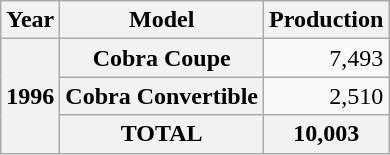<table class=wikitable>
<tr>
<th>Year</th>
<th>Model</th>
<th>Production</th>
</tr>
<tr>
<th rowspan=3>1996</th>
<th align=right>Cobra Coupe</th>
<td align=right>7,493</td>
</tr>
<tr>
<th align=right>Cobra Convertible</th>
<td align=right>2,510</td>
</tr>
<tr>
<th align=right>TOTAL</th>
<th align=right>10,003</th>
</tr>
</table>
